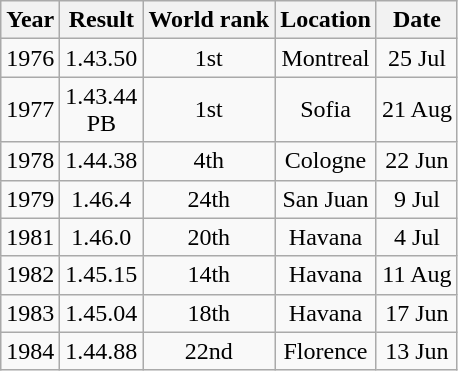<table class=wikitable>
<tr>
<th>Year</th>
<th>Result</th>
<th>World rank</th>
<th>Location</th>
<th>Date</th>
</tr>
<tr>
<td>1976</td>
<td style="text-align:center;">1.43.50</td>
<td style="text-align:center;">1st</td>
<td style="text-align:center;">Montreal</td>
<td style="text-align:center;">25 Jul</td>
</tr>
<tr>
<td>1977</td>
<td style="text-align:center;">1.43.44<br>PB</td>
<td style="text-align:center;">1st</td>
<td style="text-align:center;">Sofia</td>
<td style="text-align:center;">21 Aug</td>
</tr>
<tr>
<td>1978</td>
<td style="text-align:center;">1.44.38</td>
<td style="text-align:center;">4th</td>
<td style="text-align:center;">Cologne</td>
<td style="text-align:center;">22 Jun</td>
</tr>
<tr>
<td>1979</td>
<td style="text-align:center;">1.46.4</td>
<td style="text-align:center;">24th</td>
<td style="text-align:center;">San Juan</td>
<td style="text-align:center;">9 Jul</td>
</tr>
<tr>
<td>1981</td>
<td style="text-align:center;">1.46.0</td>
<td style="text-align:center;">20th</td>
<td style="text-align:center;">Havana</td>
<td style="text-align:center;">4 Jul</td>
</tr>
<tr>
<td>1982</td>
<td style="text-align:center;">1.45.15</td>
<td style="text-align:center;">14th</td>
<td style="text-align:center;">Havana</td>
<td style="text-align:center;">11 Aug</td>
</tr>
<tr>
<td>1983</td>
<td style="text-align:center;">1.45.04</td>
<td style="text-align:center;">18th</td>
<td style="text-align:center;">Havana</td>
<td style="text-align:center;">17 Jun</td>
</tr>
<tr>
<td>1984</td>
<td style="text-align:center;">1.44.88</td>
<td style="text-align:center;">22nd</td>
<td style="text-align:center;">Florence</td>
<td style="text-align:center;">13 Jun</td>
</tr>
</table>
